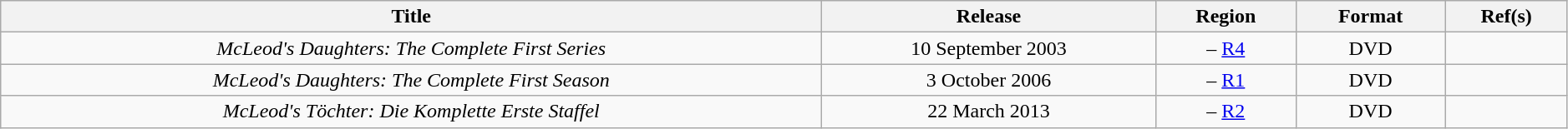<table class="wikitable" style="width:99%; text-align:center;">
<tr>
<th>Title</th>
<th>Release</th>
<th>Region</th>
<th>Format</th>
<th>Ref(s)</th>
</tr>
<tr>
<td><em>McLeod's Daughters: The Complete First Series</em></td>
<td>10 September 2003</td>
<td> – <a href='#'>R4</a></td>
<td>DVD</td>
<td></td>
</tr>
<tr>
<td><em>McLeod's Daughters: The Complete First Season</em></td>
<td>3 October 2006</td>
<td> – <a href='#'>R1</a></td>
<td>DVD</td>
<td></td>
</tr>
<tr>
<td><em>McLeod's Töchter: Die Komplette Erste Staffel</em></td>
<td>22 March 2013</td>
<td> – <a href='#'>R2</a></td>
<td>DVD</td>
<td></td>
</tr>
</table>
